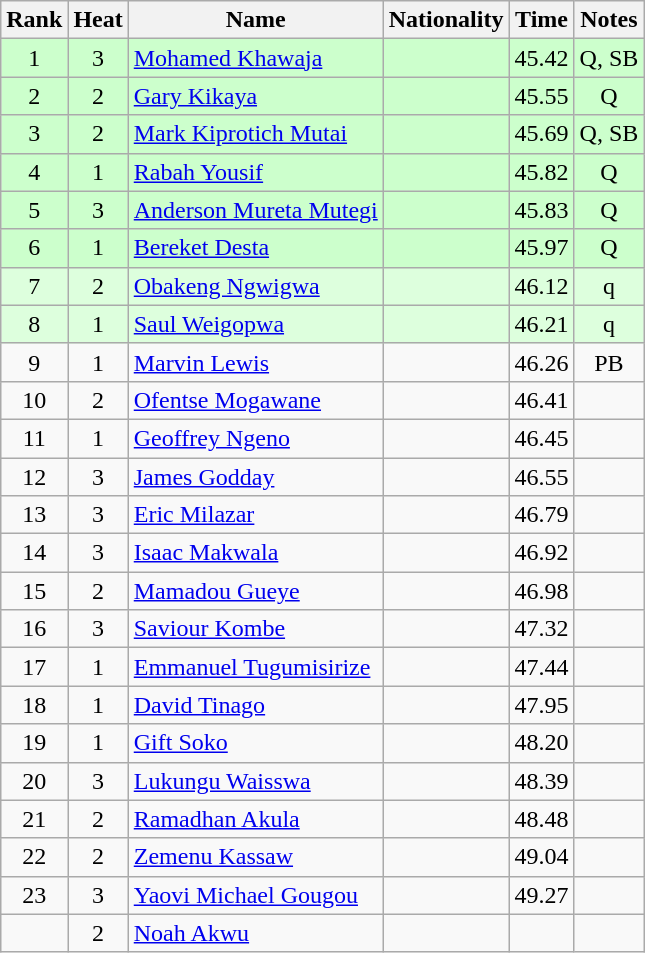<table class="wikitable sortable" style="text-align:center">
<tr>
<th>Rank</th>
<th>Heat</th>
<th>Name</th>
<th>Nationality</th>
<th>Time</th>
<th>Notes</th>
</tr>
<tr bgcolor=ccffcc>
<td>1</td>
<td>3</td>
<td align=left><a href='#'>Mohamed Khawaja</a></td>
<td align=left></td>
<td>45.42</td>
<td>Q, SB</td>
</tr>
<tr bgcolor=ccffcc>
<td>2</td>
<td>2</td>
<td align=left><a href='#'>Gary Kikaya</a></td>
<td align=left></td>
<td>45.55</td>
<td>Q</td>
</tr>
<tr bgcolor=ccffcc>
<td>3</td>
<td>2</td>
<td align=left><a href='#'>Mark Kiprotich Mutai</a></td>
<td align=left></td>
<td>45.69</td>
<td>Q, SB</td>
</tr>
<tr bgcolor=ccffcc>
<td>4</td>
<td>1</td>
<td align=left><a href='#'>Rabah Yousif</a></td>
<td align=left></td>
<td>45.82</td>
<td>Q</td>
</tr>
<tr bgcolor=ccffcc>
<td>5</td>
<td>3</td>
<td align=left><a href='#'>Anderson Mureta Mutegi</a></td>
<td align=left></td>
<td>45.83</td>
<td>Q</td>
</tr>
<tr bgcolor=ccffcc>
<td>6</td>
<td>1</td>
<td align=left><a href='#'>Bereket Desta</a></td>
<td align=left></td>
<td>45.97</td>
<td>Q</td>
</tr>
<tr bgcolor=ddffdd>
<td>7</td>
<td>2</td>
<td align=left><a href='#'>Obakeng Ngwigwa</a></td>
<td align=left></td>
<td>46.12</td>
<td>q</td>
</tr>
<tr bgcolor=ddffdd>
<td>8</td>
<td>1</td>
<td align=left><a href='#'>Saul Weigopwa</a></td>
<td align=left></td>
<td>46.21</td>
<td>q</td>
</tr>
<tr>
<td>9</td>
<td>1</td>
<td align=left><a href='#'>Marvin Lewis</a></td>
<td align=left></td>
<td>46.26</td>
<td>PB</td>
</tr>
<tr>
<td>10</td>
<td>2</td>
<td align=left><a href='#'>Ofentse Mogawane</a></td>
<td align=left></td>
<td>46.41</td>
<td></td>
</tr>
<tr>
<td>11</td>
<td>1</td>
<td align=left><a href='#'>Geoffrey Ngeno</a></td>
<td align=left></td>
<td>46.45</td>
<td></td>
</tr>
<tr>
<td>12</td>
<td>3</td>
<td align=left><a href='#'>James Godday</a></td>
<td align=left></td>
<td>46.55</td>
<td></td>
</tr>
<tr>
<td>13</td>
<td>3</td>
<td align=left><a href='#'>Eric Milazar</a></td>
<td align=left></td>
<td>46.79</td>
<td></td>
</tr>
<tr>
<td>14</td>
<td>3</td>
<td align=left><a href='#'>Isaac Makwala</a></td>
<td align=left></td>
<td>46.92</td>
<td></td>
</tr>
<tr>
<td>15</td>
<td>2</td>
<td align=left><a href='#'>Mamadou Gueye</a></td>
<td align=left></td>
<td>46.98</td>
<td></td>
</tr>
<tr>
<td>16</td>
<td>3</td>
<td align=left><a href='#'>Saviour Kombe</a></td>
<td align=left></td>
<td>47.32</td>
<td></td>
</tr>
<tr>
<td>17</td>
<td>1</td>
<td align=left><a href='#'>Emmanuel Tugumisirize</a></td>
<td align=left></td>
<td>47.44</td>
<td></td>
</tr>
<tr>
<td>18</td>
<td>1</td>
<td align=left><a href='#'>David Tinago</a></td>
<td align=left></td>
<td>47.95</td>
<td></td>
</tr>
<tr>
<td>19</td>
<td>1</td>
<td align=left><a href='#'>Gift Soko</a></td>
<td align=left></td>
<td>48.20</td>
<td></td>
</tr>
<tr>
<td>20</td>
<td>3</td>
<td align=left><a href='#'>Lukungu Waisswa</a></td>
<td align=left></td>
<td>48.39</td>
<td></td>
</tr>
<tr>
<td>21</td>
<td>2</td>
<td align=left><a href='#'>Ramadhan Akula</a></td>
<td align=left></td>
<td>48.48</td>
<td></td>
</tr>
<tr>
<td>22</td>
<td>2</td>
<td align=left><a href='#'>Zemenu Kassaw</a></td>
<td align=left></td>
<td>49.04</td>
<td></td>
</tr>
<tr>
<td>23</td>
<td>3</td>
<td align=left><a href='#'>Yaovi Michael Gougou</a></td>
<td align=left></td>
<td>49.27</td>
<td></td>
</tr>
<tr>
<td></td>
<td>2</td>
<td align=left><a href='#'>Noah Akwu</a></td>
<td align=left></td>
<td></td>
<td></td>
</tr>
</table>
